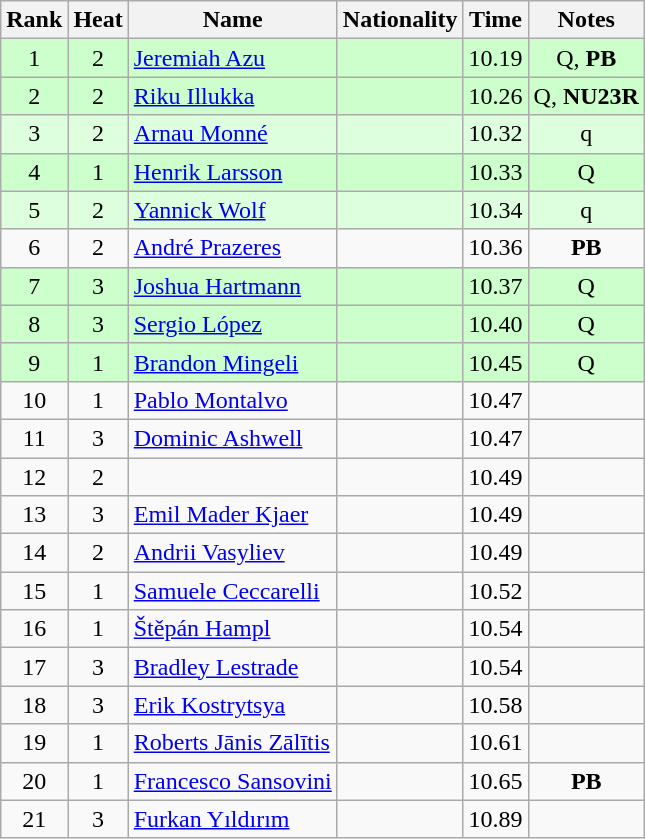<table class="wikitable sortable" style="text-align:center;">
<tr>
<th>Rank</th>
<th>Heat</th>
<th>Name</th>
<th>Nationality</th>
<th>Time</th>
<th>Notes</th>
</tr>
<tr bgcolor=ccffcc>
<td>1</td>
<td>2</td>
<td align=left><a href='#'>Jeremiah Azu</a></td>
<td align=left></td>
<td>10.19</td>
<td>Q, <strong>PB</strong></td>
</tr>
<tr bgcolor=ccffcc>
<td>2</td>
<td>2</td>
<td align=left><a href='#'>Riku Illukka</a></td>
<td align=left></td>
<td>10.26</td>
<td>Q, <strong>NU23R</strong></td>
</tr>
<tr bgcolor=ddffdd>
<td>3</td>
<td>2</td>
<td align=left><a href='#'>Arnau Monné</a></td>
<td align=left></td>
<td>10.32</td>
<td>q</td>
</tr>
<tr bgcolor=ccffcc>
<td>4</td>
<td>1</td>
<td align=left><a href='#'>Henrik Larsson</a></td>
<td align=left></td>
<td>10.33</td>
<td>Q</td>
</tr>
<tr bgcolor=ddffdd>
<td>5</td>
<td>2</td>
<td align=left><a href='#'>Yannick Wolf</a></td>
<td align=left></td>
<td>10.34</td>
<td>q</td>
</tr>
<tr>
<td>6</td>
<td>2</td>
<td align=left><a href='#'>André Prazeres</a></td>
<td align=left></td>
<td>10.36</td>
<td><strong>PB</strong></td>
</tr>
<tr bgcolor=ccffcc>
<td>7</td>
<td>3</td>
<td align=left><a href='#'>Joshua Hartmann</a></td>
<td align=left></td>
<td>10.37</td>
<td>Q</td>
</tr>
<tr bgcolor=ccffcc>
<td>8</td>
<td>3</td>
<td align=left><a href='#'>Sergio López</a></td>
<td align=left></td>
<td>10.40</td>
<td>Q</td>
</tr>
<tr bgcolor=ccffcc>
<td>9</td>
<td>1</td>
<td align=left><a href='#'>Brandon Mingeli</a></td>
<td align=left></td>
<td>10.45</td>
<td>Q</td>
</tr>
<tr>
<td>10</td>
<td>1</td>
<td align=left><a href='#'>Pablo Montalvo</a></td>
<td align=left></td>
<td>10.47</td>
<td></td>
</tr>
<tr>
<td>11</td>
<td>3</td>
<td align=left><a href='#'>Dominic Ashwell</a></td>
<td align=left></td>
<td>10.47</td>
<td></td>
</tr>
<tr>
<td>12</td>
<td>2</td>
<td align=left></td>
<td align=left></td>
<td>10.49</td>
<td></td>
</tr>
<tr>
<td>13</td>
<td>3</td>
<td align=left><a href='#'>Emil Mader Kjaer</a></td>
<td align=left></td>
<td>10.49</td>
<td></td>
</tr>
<tr>
<td>14</td>
<td>2</td>
<td align=left><a href='#'>Andrii Vasyliev</a></td>
<td align=left></td>
<td>10.49</td>
<td></td>
</tr>
<tr>
<td>15</td>
<td>1</td>
<td align=left><a href='#'>Samuele Ceccarelli</a></td>
<td align=left></td>
<td>10.52</td>
<td></td>
</tr>
<tr>
<td>16</td>
<td>1</td>
<td align=left><a href='#'>Štěpán Hampl</a></td>
<td align=left></td>
<td>10.54</td>
<td></td>
</tr>
<tr>
<td>17</td>
<td>3</td>
<td align=left><a href='#'>Bradley Lestrade</a></td>
<td align=left></td>
<td>10.54</td>
<td></td>
</tr>
<tr>
<td>18</td>
<td>3</td>
<td align=left><a href='#'>Erik Kostrytsya</a></td>
<td align=left></td>
<td>10.58</td>
<td></td>
</tr>
<tr>
<td>19</td>
<td>1</td>
<td align=left><a href='#'>Roberts Jānis Zālītis</a></td>
<td align=left></td>
<td>10.61</td>
<td></td>
</tr>
<tr>
<td>20</td>
<td>1</td>
<td align=left><a href='#'>Francesco Sansovini</a></td>
<td align=left></td>
<td>10.65</td>
<td><strong>PB</strong></td>
</tr>
<tr>
<td>21</td>
<td>3</td>
<td align=left><a href='#'>Furkan Yıldırım</a></td>
<td align=left></td>
<td>10.89</td>
<td></td>
</tr>
</table>
